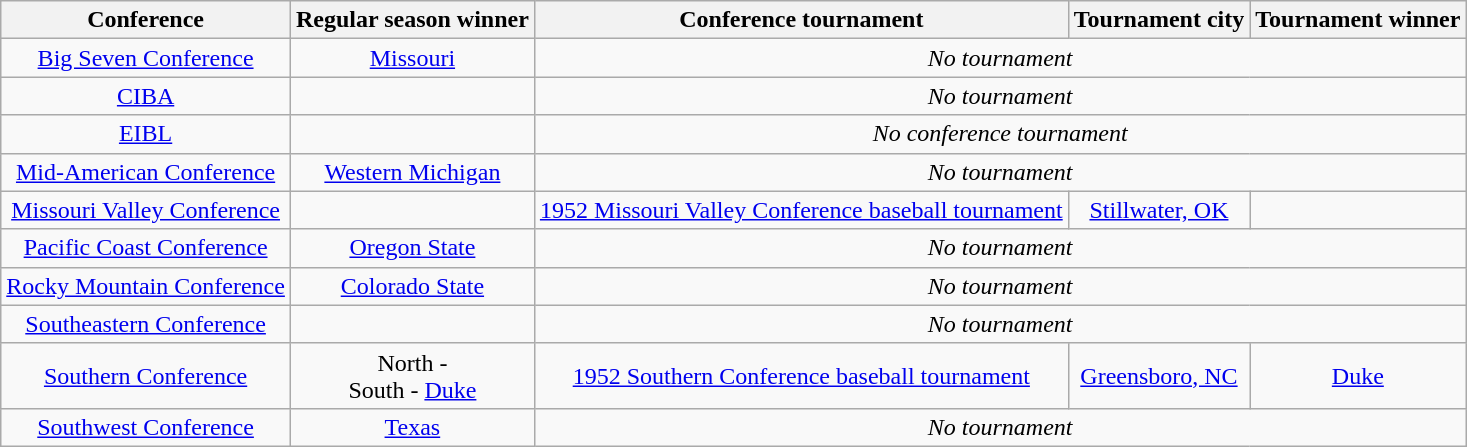<table class="wikitable" style="text-align:center;">
<tr>
<th>Conference</th>
<th>Regular season winner</th>
<th>Conference tournament</th>
<th>Tournament city</th>
<th>Tournament winner</th>
</tr>
<tr>
<td><a href='#'>Big Seven Conference</a></td>
<td><a href='#'>Missouri</a></td>
<td colspan=3><em>No tournament</em></td>
</tr>
<tr>
<td><a href='#'>CIBA</a></td>
<td></td>
<td colspan=3><em>No tournament</em></td>
</tr>
<tr>
<td><a href='#'>EIBL</a></td>
<td><br></td>
<td colspan=3><em>No conference tournament</em></td>
</tr>
<tr>
<td><a href='#'>Mid-American Conference</a></td>
<td><a href='#'>Western Michigan</a></td>
<td colspan=3><em>No tournament</em></td>
</tr>
<tr>
<td><a href='#'>Missouri Valley Conference</a></td>
<td></td>
<td><a href='#'>1952 Missouri Valley Conference baseball tournament</a></td>
<td><a href='#'>Stillwater, OK</a></td>
<td></td>
</tr>
<tr>
<td><a href='#'>Pacific Coast Conference</a></td>
<td><a href='#'>Oregon State</a></td>
<td colspan=3><em>No tournament</em></td>
</tr>
<tr>
<td><a href='#'>Rocky Mountain Conference</a></td>
<td><a href='#'>Colorado State</a></td>
<td colspan=3><em>No tournament</em></td>
</tr>
<tr>
<td><a href='#'>Southeastern Conference</a></td>
<td></td>
<td colspan=3><em>No tournament</em></td>
</tr>
<tr>
<td><a href='#'>Southern Conference</a></td>
<td>North - <br>South - <a href='#'>Duke</a></td>
<td><a href='#'>1952 Southern Conference baseball tournament</a></td>
<td><a href='#'>Greensboro, NC</a></td>
<td><a href='#'>Duke</a></td>
</tr>
<tr>
<td><a href='#'>Southwest Conference</a></td>
<td><a href='#'>Texas</a></td>
<td colspan=3><em>No tournament</em></td>
</tr>
</table>
